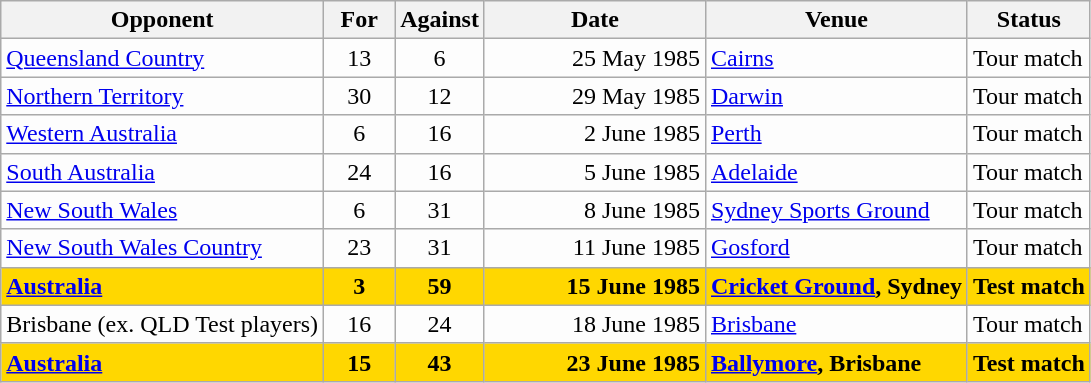<table class=wikitable>
<tr>
<th>Opponent</th>
<th>For</th>
<th>Against</th>
<th>Date</th>
<th>Venue</th>
<th>Status</th>
</tr>
<tr bgcolor=#fdfdfd>
<td><a href='#'>Queensland Country</a></td>
<td align=center width=40>13</td>
<td align=center width=40>6</td>
<td width=140 align=right>25 May 1985</td>
<td><a href='#'>Cairns</a></td>
<td>Tour match</td>
</tr>
<tr bgcolor=#fdfdfd>
<td><a href='#'>Northern Territory</a></td>
<td align=center width=40>30</td>
<td align=center width=40>12</td>
<td width=140 align=right>29 May 1985</td>
<td><a href='#'>Darwin</a></td>
<td>Tour match</td>
</tr>
<tr bgcolor=#fdfdfd>
<td><a href='#'>Western Australia</a></td>
<td align=center width=40>6</td>
<td align=center width=40>16</td>
<td width=140 align=right>2 June 1985</td>
<td><a href='#'>Perth</a></td>
<td>Tour match</td>
</tr>
<tr bgcolor=#fdfdfd>
<td><a href='#'>South Australia</a></td>
<td align=center width=40>24</td>
<td align=center width=40>16</td>
<td width=140 align=right>5 June 1985</td>
<td><a href='#'>Adelaide</a></td>
<td>Tour match</td>
</tr>
<tr bgcolor=#fdfdfd>
<td><a href='#'>New South Wales</a></td>
<td align=center width=40>6</td>
<td align=center width=40>31</td>
<td width=140 align=right>8 June 1985</td>
<td><a href='#'>Sydney Sports Ground</a></td>
<td>Tour match</td>
</tr>
<tr bgcolor=#fdfdfd>
<td><a href='#'>New South Wales Country</a></td>
<td align=center width=40>23</td>
<td align=center width=40>31</td>
<td width=140 align=right>11 June 1985</td>
<td><a href='#'>Gosford</a></td>
<td>Tour match</td>
</tr>
<tr bgcolor=gold>
<td><strong><a href='#'>Australia</a></strong></td>
<td align=center width=40><strong>3</strong></td>
<td align=center width=40><strong>59</strong></td>
<td width=140 align=right><strong> 15 June 1985</strong></td>
<td><strong><a href='#'>Cricket Ground</a>, Sydney</strong></td>
<td><strong>Test match</strong></td>
</tr>
<tr bgcolor=#fdfdfd>
<td>Brisbane (ex. QLD Test players)</td>
<td align=center width=40>16</td>
<td align=center width=40>24</td>
<td width=140 align=right>18 June 1985</td>
<td><a href='#'>Brisbane</a></td>
<td>Tour match</td>
</tr>
<tr bgcolor=gold>
<td><strong><a href='#'>Australia</a></strong></td>
<td align=center width=40><strong>15</strong></td>
<td align=center width=40><strong>43</strong></td>
<td width=140 align=right><strong>23 June 1985</strong></td>
<td><strong><a href='#'>Ballymore</a>, Brisbane</strong></td>
<td><strong>Test match</strong></td>
</tr>
</table>
